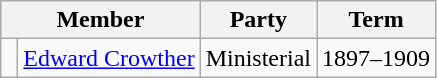<table class="wikitable">
<tr>
<th colspan=2>Member</th>
<th>Party</th>
<th>Term</th>
</tr>
<tr>
<td> </td>
<td><a href='#'>Edward Crowther</a></td>
<td>Ministerial</td>
<td>1897–1909</td>
</tr>
</table>
